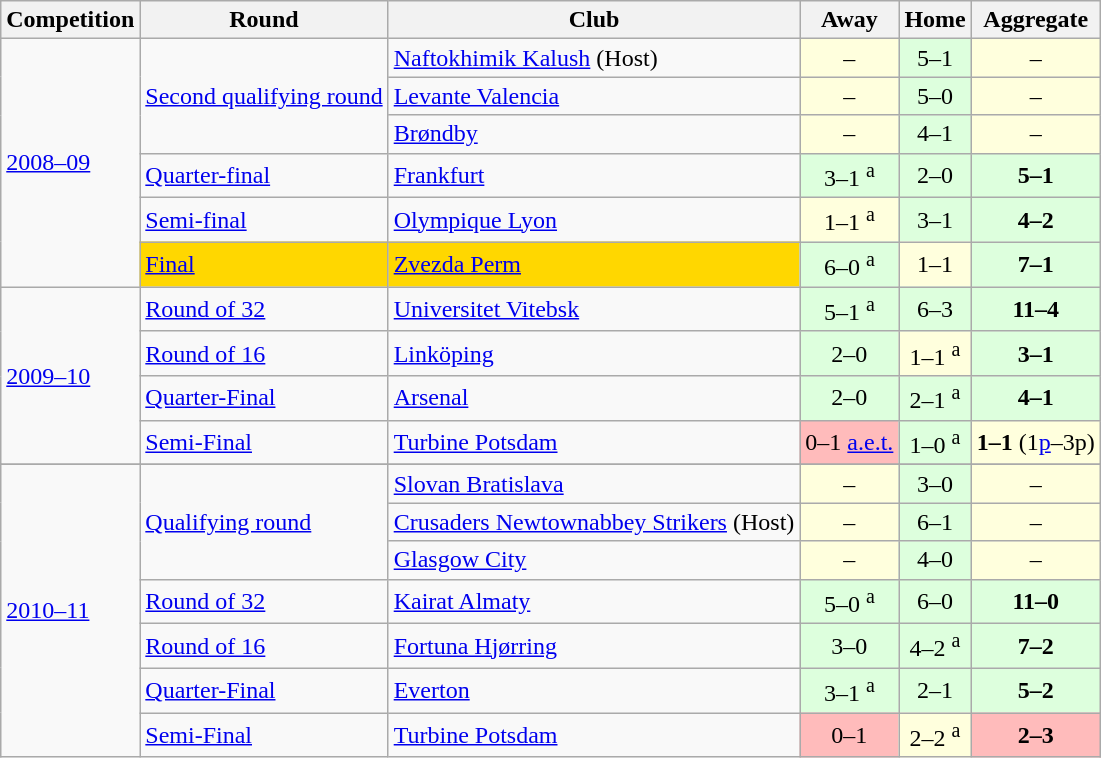<table class="wikitable">
<tr>
<th>Competition</th>
<th>Round</th>
<th>Club</th>
<th>Away</th>
<th>Home</th>
<th>Aggregate</th>
</tr>
<tr>
<td rowspan="6"><a href='#'>2008–09</a></td>
<td rowspan="3"><a href='#'>Second qualifying round</a></td>
<td> <a href='#'>Naftokhimik Kalush</a> (Host)</td>
<td bgcolor="#ffffdd" style="text-align:center;">–</td>
<td bgcolor="#ddffdd" style="text-align:center;">5–1</td>
<td bgcolor="#ffffdd" style="text-align:center;">–</td>
</tr>
<tr>
<td> <a href='#'>Levante Valencia</a></td>
<td bgcolor="#ffffdd" style="text-align:center;">–</td>
<td bgcolor="#ddffdd" style="text-align:center;">5–0</td>
<td bgcolor="#ffffdd" style="text-align:center;">–</td>
</tr>
<tr>
<td> <a href='#'>Brøndby</a></td>
<td bgcolor="#ffffdd" style="text-align:center;">–</td>
<td bgcolor="#ddffdd" style="text-align:center;">4–1</td>
<td bgcolor="#ffffdd" style="text-align:center;">–</td>
</tr>
<tr>
<td><a href='#'>Quarter-final</a></td>
<td> <a href='#'>Frankfurt</a></td>
<td bgcolor="#ddffdd" style="text-align:center;">3–1 <sup>a</sup></td>
<td bgcolor="#ddffdd" style="text-align:center;">2–0</td>
<td bgcolor="#ddffdd" style="text-align:center;"><strong>5–1</strong></td>
</tr>
<tr>
<td><a href='#'>Semi-final</a></td>
<td> <a href='#'>Olympique Lyon</a></td>
<td bgcolor="#ffffdd" style="text-align:center;">1–1 <sup>a</sup></td>
<td bgcolor="#ddffdd" style="text-align:center;">3–1</td>
<td bgcolor="#ddffdd" style="text-align:center;"><strong>4–2</strong></td>
</tr>
<tr>
<td bgcolor="gold"><a href='#'>Final</a></td>
<td bgcolor="gold"> <a href='#'>Zvezda Perm</a></td>
<td bgcolor="#ddffdd" style="text-align:center;">6–0 <sup>a</sup></td>
<td bgcolor="#ffffdd" style="text-align:center;">1–1</td>
<td bgcolor="#ddffdd" style="text-align:center;"><strong>7–1</strong></td>
</tr>
<tr>
<td rowspan="4"><a href='#'>2009–10</a></td>
<td><a href='#'>Round of 32</a></td>
<td> <a href='#'>Universitet Vitebsk</a></td>
<td bgcolor="#ddffdd" style="text-align:center;">5–1 <sup>a</sup></td>
<td bgcolor="#ddffdd" style="text-align:center;">6–3</td>
<td bgcolor="#ddffdd" style="text-align:center;"><strong>11–4</strong></td>
</tr>
<tr>
<td><a href='#'>Round of 16</a></td>
<td> <a href='#'>Linköping</a></td>
<td bgcolor="#ddffdd" style="text-align:center;">2–0</td>
<td bgcolor="#ffffdd" style="text-align:center;">1–1 <sup>a</sup></td>
<td bgcolor="#ddffdd" style="text-align:center;"><strong>3–1</strong></td>
</tr>
<tr>
<td><a href='#'>Quarter-Final</a></td>
<td> <a href='#'>Arsenal</a></td>
<td bgcolor="#ddffdd" style="text-align:center;">2–0</td>
<td bgcolor="#ddffdd" style="text-align:center;">2–1 <sup>a</sup></td>
<td bgcolor="#ddffdd" style="text-align:center;"><strong>4–1</strong></td>
</tr>
<tr>
<td><a href='#'>Semi-Final</a></td>
<td> <a href='#'>Turbine Potsdam</a></td>
<td bgcolor="#ffbbbb" style="text-align:center;">0–1 <a href='#'>a.e.t.</a></td>
<td bgcolor="#ddffdd" style="text-align:center;">1–0 <sup>a</sup></td>
<td bgcolor="#ffffdd" style="text-align:center;"><strong>1–1</strong> (1<a href='#'>p</a>–3p)</td>
</tr>
<tr>
</tr>
<tr>
<td rowspan="7"><a href='#'>2010–11</a></td>
<td rowspan="3"><a href='#'>Qualifying round</a></td>
<td> <a href='#'>Slovan Bratislava</a></td>
<td bgcolor="#ffffdd" style="text-align:center;">–</td>
<td bgcolor="#ddffdd" style="text-align:center;">3–0</td>
<td bgcolor="#ffffdd" style="text-align:center;">–</td>
</tr>
<tr>
<td> <a href='#'>Crusaders Newtownabbey Strikers</a> (Host)</td>
<td bgcolor="#ffffdd" style="text-align:center;">–</td>
<td bgcolor="#ddffdd" style="text-align:center;">6–1</td>
<td bgcolor="#ffffdd" style="text-align:center;">–</td>
</tr>
<tr>
<td> <a href='#'>Glasgow City</a></td>
<td bgcolor="#ffffdd" style="text-align:center;">–</td>
<td bgcolor="#ddffdd" style="text-align:center;">4–0</td>
<td bgcolor="#ffffdd" style="text-align:center;">–</td>
</tr>
<tr>
<td><a href='#'>Round of 32</a></td>
<td> <a href='#'>Kairat Almaty</a></td>
<td bgcolor="#ddffdd" style="text-align:center;">5–0 <sup>a</sup></td>
<td bgcolor="#ddffdd" style="text-align:center;">6–0</td>
<td bgcolor="#ddffdd" style="text-align:center;"><strong>11–0</strong></td>
</tr>
<tr>
<td><a href='#'>Round of 16</a></td>
<td> <a href='#'>Fortuna Hjørring</a></td>
<td bgcolor="#ddffdd" style="text-align:center;">3–0</td>
<td bgcolor="#ddffdd" style="text-align:center;">4–2 <sup>a</sup></td>
<td bgcolor="#ddffdd" style="text-align:center;"><strong>7–2</strong></td>
</tr>
<tr>
<td><a href='#'>Quarter-Final</a></td>
<td> <a href='#'>Everton</a></td>
<td bgcolor="#ddffdd" style="text-align:center;">3–1 <sup>a</sup></td>
<td bgcolor="#ddffdd" style="text-align:center;">2–1</td>
<td bgcolor="#ddffdd" style="text-align:center;"><strong>5–2</strong></td>
</tr>
<tr>
<td><a href='#'>Semi-Final</a></td>
<td> <a href='#'>Turbine Potsdam</a></td>
<td bgcolor="#ffbbbb" style="text-align:center;">0–1</td>
<td bgcolor="#ffffdd" style="text-align:center;">2–2 <sup>a</sup></td>
<td bgcolor="#ffbbbb" style="text-align:center;"><strong>2–3</strong></td>
</tr>
</table>
